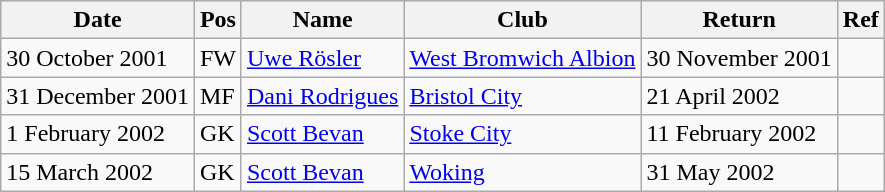<table class="wikitable" style="text-align: left">
<tr>
<th>Date</th>
<th>Pos</th>
<th>Name</th>
<th>Club</th>
<th>Return</th>
<th>Ref</th>
</tr>
<tr>
<td>30 October 2001</td>
<td>FW</td>
<td> <a href='#'>Uwe Rösler</a></td>
<td><a href='#'>West Bromwich Albion</a></td>
<td>30 November 2001</td>
<td style="text-align: center"></td>
</tr>
<tr>
<td>31 December 2001</td>
<td>MF</td>
<td> <a href='#'>Dani Rodrigues</a></td>
<td><a href='#'>Bristol City</a></td>
<td>21 April 2002</td>
<td></td>
</tr>
<tr>
<td>1 February 2002</td>
<td>GK</td>
<td> <a href='#'>Scott Bevan</a></td>
<td><a href='#'>Stoke City</a></td>
<td>11 February 2002</td>
<td></td>
</tr>
<tr>
<td>15 March 2002</td>
<td>GK</td>
<td> <a href='#'>Scott Bevan</a></td>
<td><a href='#'>Woking</a></td>
<td>31 May 2002</td>
<td></td>
</tr>
</table>
